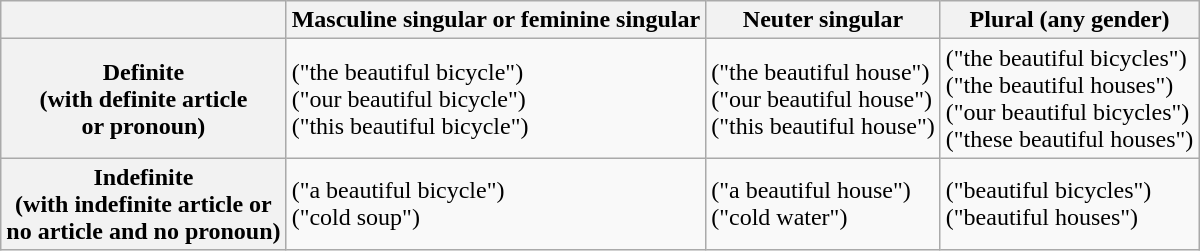<table class="wikitable">
<tr>
<th></th>
<th>Masculine singular or feminine singular</th>
<th>Neuter singular</th>
<th>Plural (any gender)</th>
</tr>
<tr>
<th>Definite<br>(with definite article<br>or pronoun)</th>
<td> ("the beautiful bicycle")<br> ("our beautiful bicycle")<br> ("this beautiful bicycle")</td>
<td> ("the beautiful house")<br> ("our beautiful house")<br> ("this beautiful house")</td>
<td> ("the beautiful bicycles")<br> ("the beautiful houses")<br> ("our beautiful bicycles")<br> ("these beautiful houses")</td>
</tr>
<tr>
<th>Indefinite<br>(with indefinite article or<br>no article and no pronoun)</th>
<td> ("a beautiful bicycle")<br> ("cold soup")</td>
<td> ("a beautiful house")<br> ("cold water")</td>
<td> ("beautiful bicycles")<br> ("beautiful houses")</td>
</tr>
</table>
